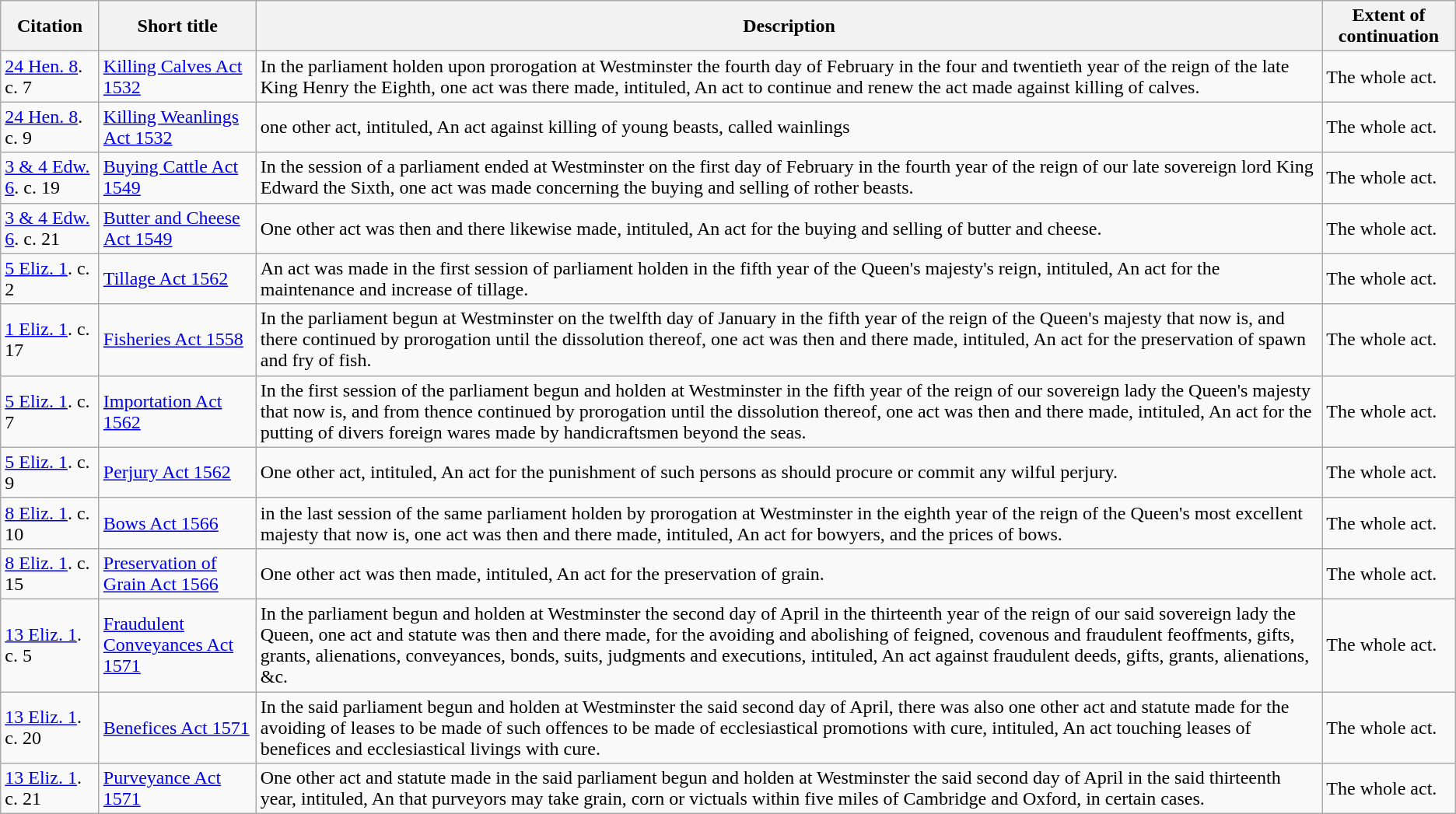<table class="wikitable">
<tr>
<th>Citation</th>
<th>Short title</th>
<th>Description</th>
<th>Extent of continuation</th>
</tr>
<tr>
<td><a href='#'>24 Hen. 8</a>. c. 7</td>
<td><a href='#'>Killing Calves Act 1532</a></td>
<td>In the parliament holden upon prorogation at Westminster the fourth day of February in the four and twentieth year of the reign of the late King Henry the Eighth, one act was there made, intituled, An act to continue and renew the act made against killing of calves.</td>
<td>The whole act.</td>
</tr>
<tr>
<td><a href='#'>24 Hen. 8</a>. c. 9</td>
<td><a href='#'>Killing Weanlings Act 1532</a></td>
<td>one other act, intituled, An act against killing of young beasts, called wainlings</td>
<td>The whole act.</td>
</tr>
<tr>
<td><a href='#'>3 & 4 Edw. 6</a>. c. 19</td>
<td><a href='#'>Buying Cattle Act 1549</a></td>
<td>In the session of a parliament ended at Westminster on the first day of February in the fourth year of the reign of our late sovereign lord King Edward the Sixth, one act was made concerning the buying and selling of rother beasts.</td>
<td>The whole act.</td>
</tr>
<tr>
<td><a href='#'>3 & 4 Edw. 6</a>. c. 21</td>
<td><a href='#'>Butter and Cheese Act 1549</a></td>
<td>One other act was then and there likewise made, intituled, An act for the buying and selling of butter and cheese.</td>
<td>The whole act.</td>
</tr>
<tr>
<td><a href='#'>5 Eliz. 1</a>. c. 2</td>
<td><a href='#'>Tillage Act 1562</a></td>
<td>An act was made in the first session of parliament holden in the fifth year of the Queen's majesty's reign, intituled, An act for the maintenance and increase of tillage.</td>
<td>The whole act.</td>
</tr>
<tr>
<td><a href='#'>1 Eliz. 1</a>. c. 17</td>
<td><a href='#'>Fisheries Act 1558</a></td>
<td>In the parliament begun at Westminster on the twelfth day of January in the fifth year of the reign of the Queen's majesty that now is, and there continued by prorogation until the dissolution thereof, one act was then and there made, intituled, An act for the preservation of spawn and fry of fish.</td>
<td>The whole act.</td>
</tr>
<tr>
<td><a href='#'>5 Eliz. 1</a>. c. 7</td>
<td><a href='#'>Importation Act 1562</a></td>
<td>In the first session of the parliament begun and holden at Westminster in the fifth year of the reign of our sovereign lady the Queen's majesty that now is, and from thence continued by prorogation until the dissolution thereof, one act was then and there made, intituled, An act for the putting of divers foreign wares made by handicraftsmen beyond the seas.</td>
<td>The whole act.</td>
</tr>
<tr>
<td><a href='#'>5 Eliz. 1</a>. c. 9</td>
<td><a href='#'>Perjury Act 1562</a></td>
<td>One other act, intituled, An act for the punishment of such persons as should procure or commit any wilful perjury.</td>
<td>The whole act.</td>
</tr>
<tr>
<td><a href='#'>8 Eliz. 1</a>. c. 10</td>
<td><a href='#'>Bows Act 1566</a></td>
<td>in the last session of the same parliament holden by prorogation at Westminster in the eighth year of the reign of the Queen's most excellent majesty that now is, one act was then and there made, intituled, An act for bowyers, and the prices of bows.</td>
<td>The whole act.</td>
</tr>
<tr>
<td><a href='#'>8 Eliz. 1</a>. c. 15</td>
<td><a href='#'>Preservation of Grain Act 1566</a></td>
<td>One other act was then made, intituled, An act for the preservation of grain.</td>
<td>The whole act.</td>
</tr>
<tr>
<td><a href='#'>13 Eliz. 1</a>. c. 5</td>
<td><a href='#'>Fraudulent Conveyances Act 1571</a></td>
<td>In the parliament begun and holden at Westminster the second day of April in the thirteenth year of the reign of our said sovereign lady the Queen, one act and statute was then and there made, for the avoiding and abolishing of feigned, covenous and fraudulent feoffments, gifts, grants, alienations, conveyances, bonds, suits, judgments and executions, intituled, An act against fraudulent deeds, gifts, grants, alienations, &c.</td>
<td>The whole act.</td>
</tr>
<tr>
<td><a href='#'>13 Eliz. 1</a>. c. 20</td>
<td><a href='#'>Benefices Act 1571</a></td>
<td>In the said parliament begun and holden at Westminster the said second day of April, there was also one other act and statute made for the avoiding of leases to be made of such offences to be made of ecclesiastical promotions with cure, intituled, An act touching leases of benefices and ecclesiastical livings with cure.</td>
<td>The whole act.</td>
</tr>
<tr>
<td><a href='#'>13 Eliz. 1</a>. c. 21</td>
<td><a href='#'>Purveyance Act 1571</a></td>
<td>One other act and statute made in the said parliament begun and holden at Westminster the said second day of April in the said thirteenth year, intituled, An that purveyors may take grain, corn or victuals within five miles of Cambridge and Oxford, in certain cases.</td>
<td>The whole act.</td>
</tr>
</table>
